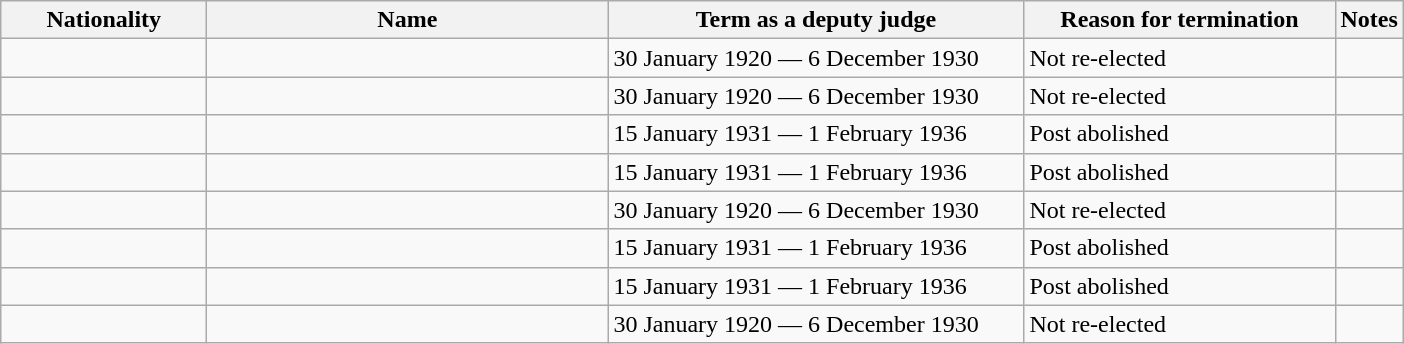<table class="wikitable sortable" border="1" style="align:left;">
<tr>
<th width="130">Nationality</th>
<th width="260">Name</th>
<th width="270" class=unsortable>Term as a deputy judge</th>
<th width="200" class=unsortable>Reason for termination</th>
<th width="10" class=unsortable>Notes</th>
</tr>
<tr>
<td></td>
<td></td>
<td>30 January 1920 — 6 December 1930</td>
<td>Not re-elected</td>
<td></td>
</tr>
<tr>
<td></td>
<td></td>
<td>30 January 1920 — 6 December 1930</td>
<td>Not re-elected</td>
<td></td>
</tr>
<tr>
<td></td>
<td></td>
<td>15 January 1931 — 1 February 1936</td>
<td>Post abolished</td>
<td></td>
</tr>
<tr>
<td></td>
<td></td>
<td>15 January 1931 — 1 February 1936</td>
<td>Post abolished</td>
<td></td>
</tr>
<tr>
<td></td>
<td></td>
<td>30 January 1920 — 6 December 1930</td>
<td>Not re-elected</td>
<td></td>
</tr>
<tr>
<td></td>
<td></td>
<td>15 January 1931 — 1 February 1936</td>
<td>Post abolished</td>
<td></td>
</tr>
<tr>
<td></td>
<td></td>
<td>15 January 1931 — 1 February 1936</td>
<td>Post abolished</td>
<td></td>
</tr>
<tr>
<td></td>
<td></td>
<td>30 January 1920 — 6 December 1930</td>
<td>Not re-elected</td>
<td></td>
</tr>
</table>
